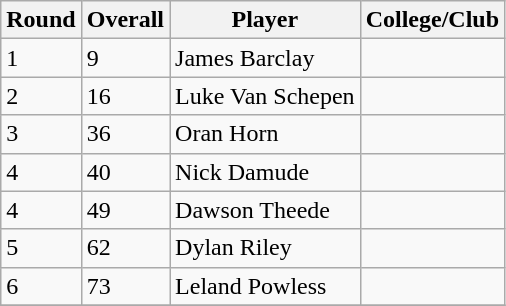<table class="wikitable">
<tr>
<th>Round</th>
<th>Overall</th>
<th>Player</th>
<th>College/Club</th>
</tr>
<tr>
<td>1</td>
<td>9</td>
<td>James Barclay</td>
<td></td>
</tr>
<tr>
<td>2</td>
<td>16</td>
<td>Luke Van Schepen</td>
<td></td>
</tr>
<tr>
<td>3</td>
<td>36</td>
<td>Oran Horn</td>
<td></td>
</tr>
<tr>
<td>4</td>
<td>40</td>
<td>Nick Damude</td>
<td></td>
</tr>
<tr>
<td>4</td>
<td>49</td>
<td>Dawson Theede</td>
<td></td>
</tr>
<tr>
<td>5</td>
<td>62</td>
<td>Dylan Riley</td>
<td></td>
</tr>
<tr>
<td>6</td>
<td>73</td>
<td>Leland Powless</td>
<td></td>
</tr>
<tr>
</tr>
</table>
